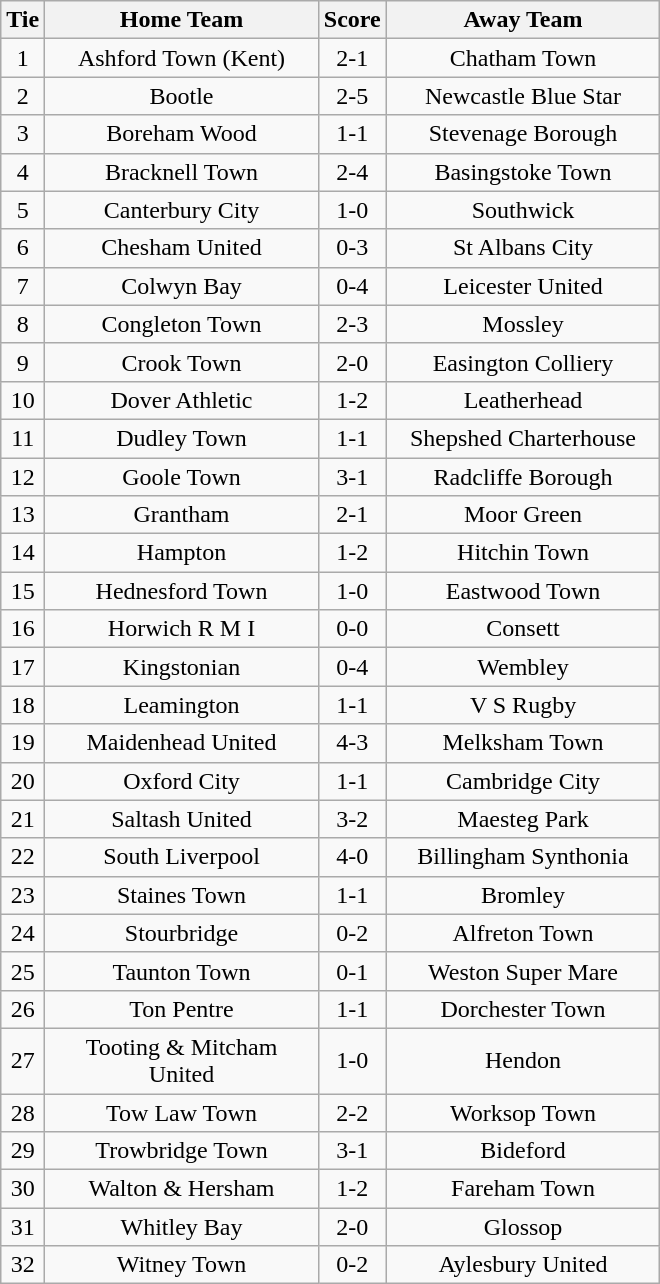<table class="wikitable" style="text-align:center;">
<tr>
<th width=20>Tie</th>
<th width=175>Home Team</th>
<th width=20>Score</th>
<th width=175>Away Team</th>
</tr>
<tr>
<td>1</td>
<td>Ashford Town (Kent)</td>
<td>2-1</td>
<td>Chatham Town</td>
</tr>
<tr>
<td>2</td>
<td>Bootle</td>
<td>2-5</td>
<td>Newcastle Blue Star</td>
</tr>
<tr>
<td>3</td>
<td>Boreham Wood</td>
<td>1-1</td>
<td>Stevenage Borough</td>
</tr>
<tr>
<td>4</td>
<td>Bracknell Town</td>
<td>2-4</td>
<td>Basingstoke Town</td>
</tr>
<tr>
<td>5</td>
<td>Canterbury City</td>
<td>1-0</td>
<td>Southwick</td>
</tr>
<tr>
<td>6</td>
<td>Chesham United</td>
<td>0-3</td>
<td>St Albans City</td>
</tr>
<tr>
<td>7</td>
<td>Colwyn Bay</td>
<td>0-4</td>
<td>Leicester United</td>
</tr>
<tr>
<td>8</td>
<td>Congleton Town</td>
<td>2-3</td>
<td>Mossley</td>
</tr>
<tr>
<td>9</td>
<td>Crook Town</td>
<td>2-0</td>
<td>Easington Colliery</td>
</tr>
<tr>
<td>10</td>
<td>Dover Athletic</td>
<td>1-2</td>
<td>Leatherhead</td>
</tr>
<tr>
<td>11</td>
<td>Dudley Town</td>
<td>1-1</td>
<td>Shepshed Charterhouse</td>
</tr>
<tr>
<td>12</td>
<td>Goole Town</td>
<td>3-1</td>
<td>Radcliffe Borough</td>
</tr>
<tr>
<td>13</td>
<td>Grantham</td>
<td>2-1</td>
<td>Moor Green</td>
</tr>
<tr>
<td>14</td>
<td>Hampton</td>
<td>1-2</td>
<td>Hitchin Town</td>
</tr>
<tr>
<td>15</td>
<td>Hednesford Town</td>
<td>1-0</td>
<td>Eastwood Town</td>
</tr>
<tr>
<td>16</td>
<td>Horwich R M I</td>
<td>0-0</td>
<td>Consett</td>
</tr>
<tr>
<td>17</td>
<td>Kingstonian</td>
<td>0-4</td>
<td>Wembley</td>
</tr>
<tr>
<td>18</td>
<td>Leamington</td>
<td>1-1</td>
<td>V S Rugby</td>
</tr>
<tr>
<td>19</td>
<td>Maidenhead United</td>
<td>4-3</td>
<td>Melksham Town</td>
</tr>
<tr>
<td>20</td>
<td>Oxford City</td>
<td>1-1</td>
<td>Cambridge City</td>
</tr>
<tr>
<td>21</td>
<td>Saltash United</td>
<td>3-2</td>
<td>Maesteg Park</td>
</tr>
<tr>
<td>22</td>
<td>South Liverpool</td>
<td>4-0</td>
<td>Billingham Synthonia</td>
</tr>
<tr>
<td>23</td>
<td>Staines Town</td>
<td>1-1</td>
<td>Bromley</td>
</tr>
<tr>
<td>24</td>
<td>Stourbridge</td>
<td>0-2</td>
<td>Alfreton Town</td>
</tr>
<tr>
<td>25</td>
<td>Taunton Town</td>
<td>0-1</td>
<td>Weston Super Mare</td>
</tr>
<tr>
<td>26</td>
<td>Ton Pentre</td>
<td>1-1</td>
<td>Dorchester Town</td>
</tr>
<tr>
<td>27</td>
<td>Tooting & Mitcham United</td>
<td>1-0</td>
<td>Hendon</td>
</tr>
<tr>
<td>28</td>
<td>Tow Law Town</td>
<td>2-2</td>
<td>Worksop Town</td>
</tr>
<tr>
<td>29</td>
<td>Trowbridge Town</td>
<td>3-1</td>
<td>Bideford</td>
</tr>
<tr>
<td>30</td>
<td>Walton & Hersham</td>
<td>1-2</td>
<td>Fareham Town</td>
</tr>
<tr>
<td>31</td>
<td>Whitley Bay</td>
<td>2-0</td>
<td>Glossop</td>
</tr>
<tr>
<td>32</td>
<td>Witney Town</td>
<td>0-2</td>
<td>Aylesbury United</td>
</tr>
</table>
